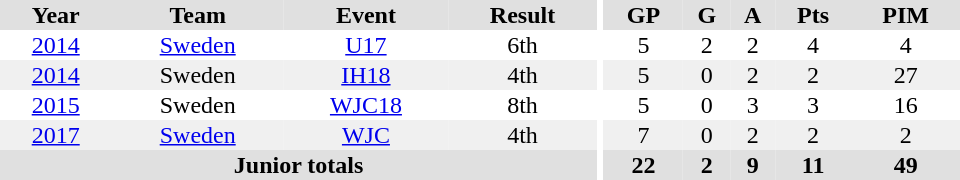<table border="0" cellpadding="1" cellspacing="0" ID="Table3" style="text-align:center; width:40em">
<tr ALIGN="center" bgcolor="#e0e0e0">
<th>Year</th>
<th>Team</th>
<th>Event</th>
<th>Result</th>
<th rowspan="99" bgcolor="#ffffff"></th>
<th>GP</th>
<th>G</th>
<th>A</th>
<th>Pts</th>
<th>PIM</th>
</tr>
<tr>
<td><a href='#'>2014</a></td>
<td><a href='#'>Sweden</a></td>
<td><a href='#'>U17</a></td>
<td>6th</td>
<td>5</td>
<td>2</td>
<td>2</td>
<td>4</td>
<td>4</td>
</tr>
<tr bgcolor="#f0f0f0">
<td><a href='#'>2014</a></td>
<td>Sweden</td>
<td><a href='#'>IH18</a></td>
<td>4th</td>
<td>5</td>
<td>0</td>
<td>2</td>
<td>2</td>
<td>27</td>
</tr>
<tr>
<td><a href='#'>2015</a></td>
<td>Sweden</td>
<td><a href='#'>WJC18</a></td>
<td>8th</td>
<td>5</td>
<td>0</td>
<td>3</td>
<td>3</td>
<td>16</td>
</tr>
<tr bgcolor="#f0f0f0">
<td><a href='#'>2017</a></td>
<td><a href='#'>Sweden</a></td>
<td><a href='#'>WJC</a></td>
<td>4th</td>
<td>7</td>
<td>0</td>
<td>2</td>
<td>2</td>
<td>2</td>
</tr>
<tr bgcolor="#e0e0e0">
<th colspan="4">Junior totals</th>
<th>22</th>
<th>2</th>
<th>9</th>
<th>11</th>
<th>49</th>
</tr>
</table>
